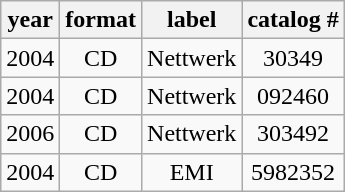<table class="wikitable" style="text-align:center">
<tr>
<th>year</th>
<th>format</th>
<th>label</th>
<th>catalog #</th>
</tr>
<tr>
<td>2004</td>
<td>CD</td>
<td>Nettwerk</td>
<td>30349</td>
</tr>
<tr>
<td>2004</td>
<td>CD</td>
<td>Nettwerk</td>
<td>092460</td>
</tr>
<tr>
<td>2006</td>
<td>CD</td>
<td>Nettwerk</td>
<td>303492</td>
</tr>
<tr>
<td>2004</td>
<td>CD</td>
<td>EMI</td>
<td>5982352</td>
</tr>
</table>
